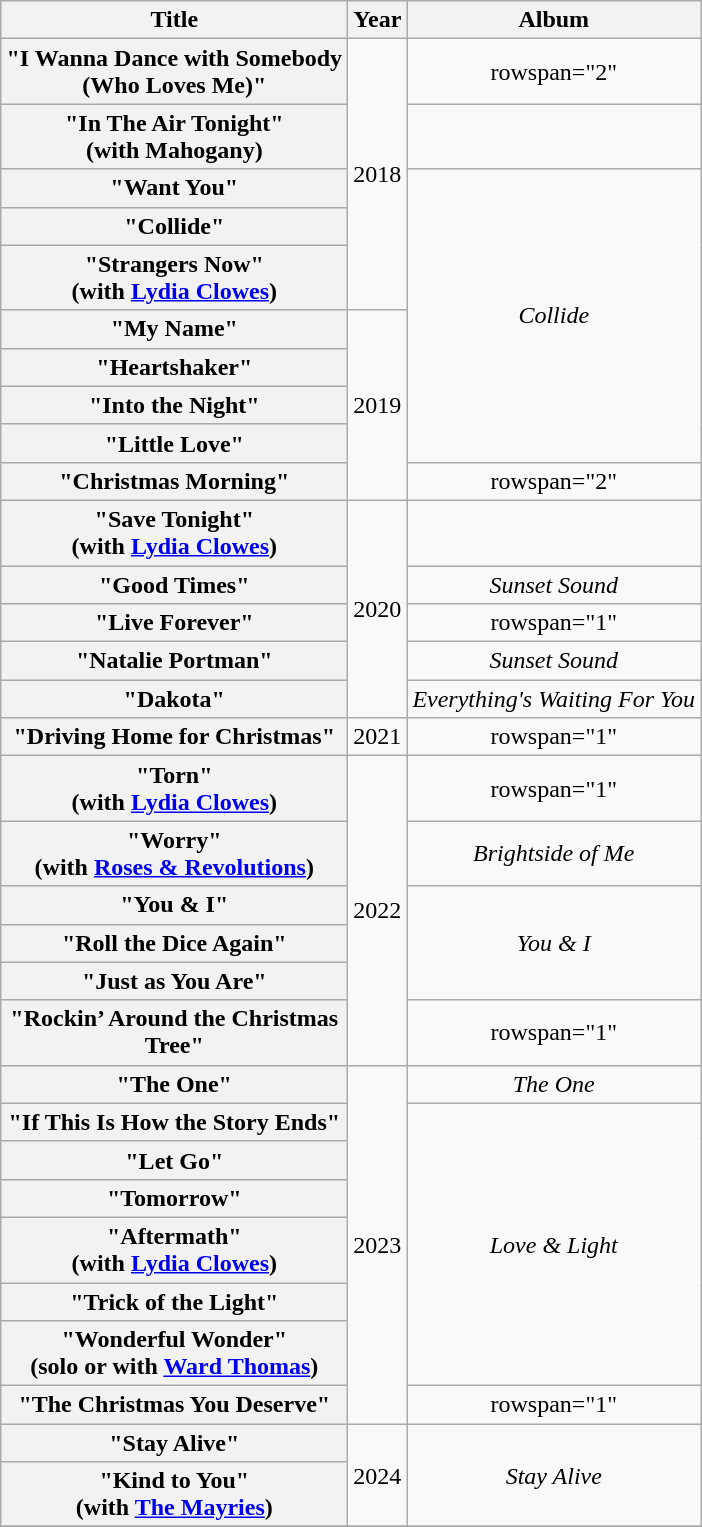<table class="wikitable plainrowheaders" style="text-align:center;">
<tr>
<th scope="col" style="width:14em;">Title</th>
<th scope="col" style="width:1em;">Year</th>
<th scope="col">Album</th>
</tr>
<tr>
<th scope="row">"I Wanna Dance with Somebody (Who Loves Me)"</th>
<td rowspan="5">2018</td>
<td>rowspan="2" </td>
</tr>
<tr>
<th scope="row">"In The Air Tonight"<br><span>(with Mahogany)</span></th>
</tr>
<tr>
<th scope="row">"Want You"</th>
<td rowspan="7"><em>Collide</em></td>
</tr>
<tr>
<th scope="row">"Collide"</th>
</tr>
<tr>
<th scope="row">"Strangers Now"<br><span>(with <a href='#'>Lydia Clowes</a>)</span></th>
</tr>
<tr>
<th scope="row">"My Name"</th>
<td rowspan="5">2019</td>
</tr>
<tr>
<th scope="row">"Heartshaker"</th>
</tr>
<tr>
<th scope="row">"Into the Night"</th>
</tr>
<tr>
<th scope="row">"Little Love"</th>
</tr>
<tr>
<th scope="row">"Christmas Morning"</th>
<td>rowspan="2" </td>
</tr>
<tr>
<th scope="row">"Save Tonight"<br><span>(with <a href='#'>Lydia Clowes</a>)</span></th>
<td rowspan="5">2020</td>
</tr>
<tr>
<th scope="row">"Good Times"</th>
<td rowspan="1"><em>Sunset Sound</em></td>
</tr>
<tr>
<th scope="row">"Live Forever"</th>
<td>rowspan="1" </td>
</tr>
<tr>
<th scope="row">"Natalie Portman"</th>
<td rowspan="1"><em>Sunset Sound</em></td>
</tr>
<tr>
<th scope="row">"Dakota"</th>
<td rowspan="1"><em>Everything's Waiting For You</em></td>
</tr>
<tr>
<th scope="row">"Driving Home for Christmas"</th>
<td rowspan="1">2021</td>
<td>rowspan="1" </td>
</tr>
<tr>
<th scope="row">"Torn"<br><span>(with <a href='#'>Lydia Clowes</a>)</span></th>
<td rowspan="6">2022</td>
<td>rowspan="1" </td>
</tr>
<tr>
<th scope="row">"Worry"<br><span>(with <a href='#'>Roses & Revolutions</a>)</span></th>
<td rowspan="1"><em>Brightside of Me</em></td>
</tr>
<tr>
<th scope="row">"You & I"</th>
<td rowspan="3"><em>You & I</em></td>
</tr>
<tr>
<th scope="row">"Roll the Dice Again"</th>
</tr>
<tr>
<th scope="row">"Just as You Are"</th>
</tr>
<tr>
<th scope="row">"Rockin’ Around the Christmas Tree"</th>
<td>rowspan="1" </td>
</tr>
<tr>
<th scope="row">"The One"</th>
<td rowspan="8">2023</td>
<td rowspan="1"><em>The One</em></td>
</tr>
<tr>
<th scope="row">"If This Is How the Story Ends"</th>
<td rowspan="6"><em>Love & Light</em></td>
</tr>
<tr>
<th scope="row">"Let Go"</th>
</tr>
<tr>
<th scope="row">"Tomorrow"</th>
</tr>
<tr>
<th scope="row">"Aftermath"<br><span>(with <a href='#'>Lydia Clowes</a>)</span></th>
</tr>
<tr>
<th scope="row">"Trick of the Light"</th>
</tr>
<tr>
<th scope="row">"Wonderful Wonder"<br><span>(solo or with <a href='#'>Ward Thomas</a>)</span></th>
</tr>
<tr>
<th scope="row">"The Christmas You Deserve"</th>
<td>rowspan="1" </td>
</tr>
<tr>
<th scope="row">"Stay Alive"</th>
<td rowspan="2">2024</td>
<td rowspan="2"><em>Stay Alive</em></td>
</tr>
<tr>
<th scope="row">"Kind to You"<br><span>(with <a href='#'>The Mayries</a>)</span></th>
</tr>
<tr>
</tr>
</table>
